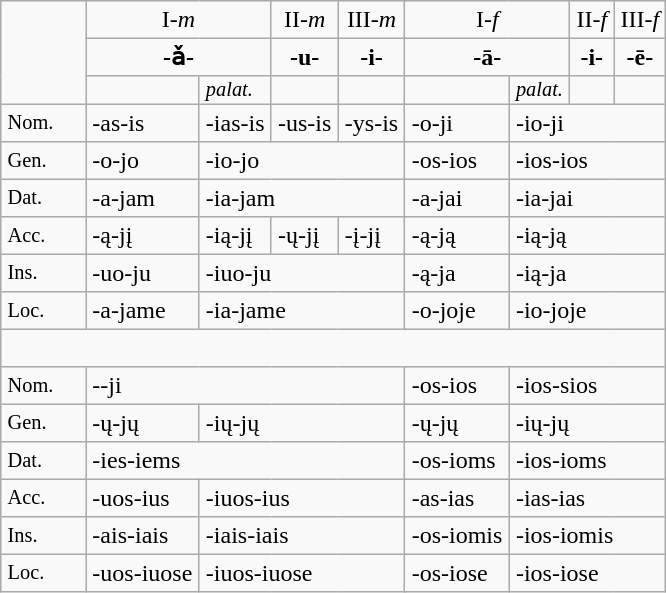<table border="2" cellspacing="0" cellpadding="4" style="margin: 1em 1em 1em 0; line-height: 1.0em; border-collapse: collapse; text-align: left; background: #F9F9F9; border: 1px #aaa solid;">
<tr style="text-align: center;">
<td rowspan="3"></td>
<td colspan="2">I-<em>m</em></td>
<td>II-<em>m</em></td>
<td colspan="2">III-<em>m</em></td>
<td colspan="2">I-<em>f</em></td>
<td>II-<em>f</em></td>
<td>III-<em>f</em></td>
</tr>
<tr style="text-align: center;">
<td colspan="2"><strong>-ǎ-</strong></td>
<td><strong>-u-</strong></td>
<td colspan="2"><strong>-i-</strong></td>
<td colspan="2"><strong>-ā-</strong></td>
<td><strong>-i-</strong></td>
<td><strong>-ē-</strong></td>
</tr>
<tr style="font-size: 85%; line-height: 0.7em;">
<td></td>
<td><em>palat.</em></td>
<td></td>
<td colspan="2"></td>
<td></td>
<td><em>palat.</em></td>
<td></td>
<td></td>
</tr>
<tr>
<td style="font-size: 85%;">Nom.     </td>
<td>-as-is</td>
<td>-ias-is</td>
<td>-us-is</td>
<td colspan="2">-ys-is</td>
<td>-o-ji</td>
<td colspan="3">-io-ji</td>
</tr>
<tr>
<td style="font-size: 85%;">Gen.</td>
<td>-o-jo</td>
<td colspan="4">-io-jo</td>
<td>-os-ios</td>
<td colspan="3">-ios-ios</td>
</tr>
<tr>
<td style="font-size: 85%;">Dat.</td>
<td>-a-jam</td>
<td colspan="4">-ia-jam</td>
<td>-a-jai</td>
<td colspan="3">-ia-jai</td>
</tr>
<tr>
<td style="font-size: 85%;">Acc.</td>
<td>-ą-jį</td>
<td>-ią-jį</td>
<td>-ų-jį</td>
<td colspan="2">-į-jį</td>
<td>-ą-ją</td>
<td colspan="3">-ią-ją</td>
</tr>
<tr>
<td style="font-size: 85%;">Ins.</td>
<td>-uo-ju</td>
<td colspan="4">-iuo-ju</td>
<td>-ą-ja</td>
<td colspan="3">-ią-ja</td>
</tr>
<tr>
<td style="font-size: 85%;">Loc.</td>
<td>-a-jame</td>
<td colspan="4">-ia-jame</td>
<td>-o-joje</td>
<td colspan="3">-io-joje</td>
</tr>
<tr>
<td colspan="14"> </td>
</tr>
<tr>
<td style="font-size: 85%;">Nom.</td>
<td colspan="5">--ji</td>
<td>-os-ios</td>
<td colspan="3">-ios-sios</td>
</tr>
<tr>
<td style="font-size: 85%;">Gen.</td>
<td>-ų-jų</td>
<td colspan="4">-ių-jų</td>
<td>-ų-jų</td>
<td colspan="3">-ių-jų</td>
</tr>
<tr>
<td style="font-size: 85%;">Dat.</td>
<td colspan="5">-ies-iems</td>
<td>-os-ioms</td>
<td colspan="3">-ios-ioms</td>
</tr>
<tr>
<td style="font-size: 85%;">Acc.</td>
<td>-uos-ius</td>
<td colspan="4">-iuos-ius</td>
<td>-as-ias</td>
<td colspan="3">-ias-ias</td>
</tr>
<tr>
<td style="font-size: 85%;">Ins.</td>
<td>-ais-iais</td>
<td colspan="4">-iais-iais</td>
<td>-os-iomis</td>
<td colspan="3">-ios-iomis</td>
</tr>
<tr>
<td style="font-size: 85%;">Loc.</td>
<td>-uos-iuose</td>
<td colspan="4">-iuos-iuose</td>
<td>-os-iose</td>
<td colspan="3">-ios-iose</td>
</tr>
</table>
